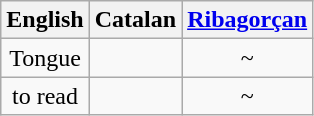<table class="wikitable" style="text-align:center;">
<tr>
<th>English</th>
<th>Catalan</th>
<th><a href='#'>Ribagorçan</a></th>
</tr>
<tr>
<td>Tongue</td>
<td></td>
<td> ~ </td>
</tr>
<tr>
<td>to read</td>
<td></td>
<td> ~  </td>
</tr>
</table>
